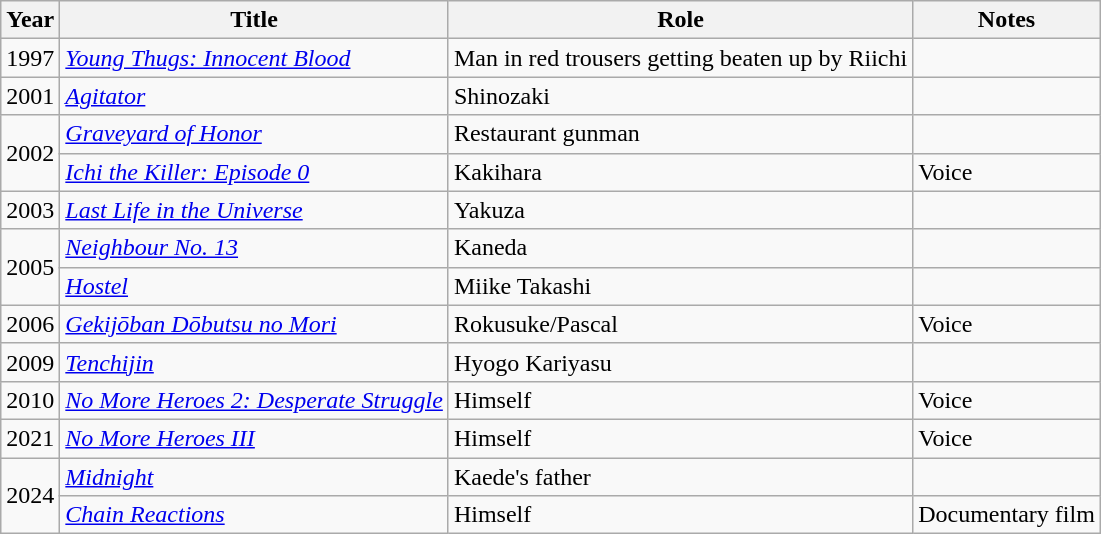<table class="wikitable">
<tr>
<th>Year</th>
<th>Title</th>
<th>Role</th>
<th>Notes</th>
</tr>
<tr>
<td>1997</td>
<td><em><a href='#'>Young Thugs: Innocent Blood</a></em></td>
<td>Man in red trousers getting beaten up by Riichi</td>
<td></td>
</tr>
<tr>
<td>2001</td>
<td><em><a href='#'>Agitator</a></em></td>
<td>Shinozaki</td>
<td></td>
</tr>
<tr>
<td rowspan=2>2002</td>
<td><em><a href='#'>Graveyard of Honor</a></em></td>
<td>Restaurant gunman</td>
<td></td>
</tr>
<tr>
<td><em><a href='#'>Ichi the Killer: Episode 0</a></em></td>
<td>Kakihara</td>
<td>Voice</td>
</tr>
<tr>
<td>2003</td>
<td><em><a href='#'>Last Life in the Universe</a></em></td>
<td>Yakuza</td>
<td></td>
</tr>
<tr>
<td rowspan=2>2005</td>
<td><em><a href='#'>Neighbour No. 13</a></em></td>
<td>Kaneda</td>
<td></td>
</tr>
<tr>
<td><em><a href='#'>Hostel</a></em></td>
<td>Miike Takashi</td>
<td></td>
</tr>
<tr>
<td>2006</td>
<td><em><a href='#'>Gekijōban Dōbutsu no Mori</a></em></td>
<td>Rokusuke/Pascal</td>
<td>Voice</td>
</tr>
<tr>
<td>2009</td>
<td><em><a href='#'>Tenchijin</a></em></td>
<td>Hyogo Kariyasu</td>
<td></td>
</tr>
<tr>
<td>2010</td>
<td><em><a href='#'>No More Heroes 2: Desperate Struggle</a></em></td>
<td>Himself</td>
<td>Voice</td>
</tr>
<tr>
<td>2021</td>
<td><em><a href='#'>No More Heroes III</a></em></td>
<td>Himself</td>
<td>Voice</td>
</tr>
<tr>
<td rowspan=2>2024</td>
<td><em><a href='#'>Midnight</a></em></td>
<td>Kaede's father</td>
<td></td>
</tr>
<tr>
<td><em><a href='#'>Chain Reactions</a></em></td>
<td>Himself</td>
<td>Documentary film</td>
</tr>
</table>
